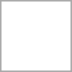<table style="text-align: center; border: 1px solid darkgray;">
<tr>
<td></td>
<td>        </td>
<td></td>
</tr>
<tr>
<td></td>
<td>        </td>
<td> </td>
</tr>
</table>
